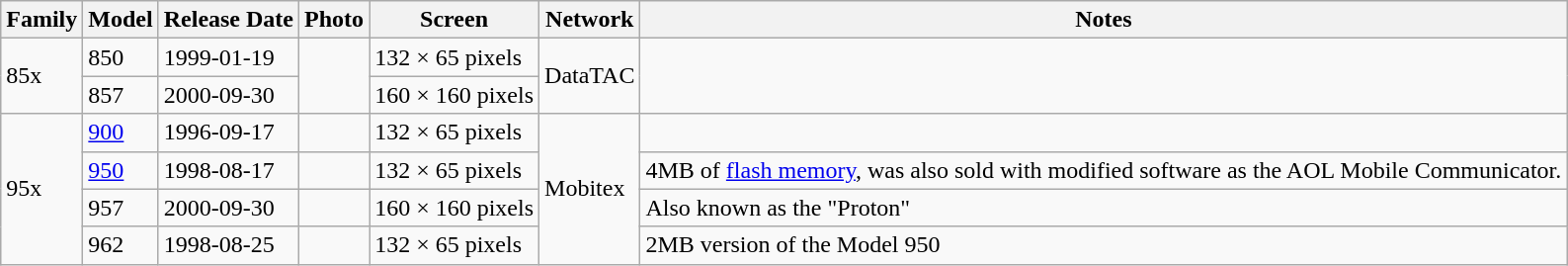<table class="wikitable sortable">
<tr>
<th>Family</th>
<th>Model</th>
<th>Release Date</th>
<th>Photo</th>
<th>Screen</th>
<th>Network</th>
<th>Notes</th>
</tr>
<tr>
<td rowspan=2>85x</td>
<td>850</td>
<td>1999-01-19</td>
<td rowspan="2"></td>
<td>132 × 65 pixels</td>
<td rowspan=2>DataTAC</td>
<td rowspan=2></td>
</tr>
<tr>
<td>857</td>
<td>2000-09-30</td>
<td>160 × 160 pixels</td>
</tr>
<tr>
<td rowspan=4>95x</td>
<td><a href='#'>900</a></td>
<td>1996-09-17</td>
<td></td>
<td>132 × 65 pixels</td>
<td rowspan=4>Mobitex</td>
<td></td>
</tr>
<tr>
<td><a href='#'>950</a></td>
<td>1998-08-17</td>
<td></td>
<td>132 × 65 pixels</td>
<td>4MB of <a href='#'>flash memory</a>, was also sold with modified software as the AOL Mobile Communicator.</td>
</tr>
<tr>
<td>957</td>
<td>2000-09-30</td>
<td></td>
<td>160 × 160 pixels</td>
<td>Also known as the "Proton"</td>
</tr>
<tr>
<td>962</td>
<td>1998-08-25</td>
<td></td>
<td>132 × 65 pixels</td>
<td>2MB version of the Model 950</td>
</tr>
</table>
